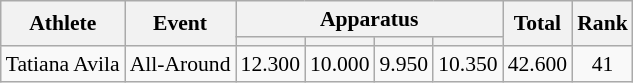<table class="wikitable" style="font-size:90%">
<tr>
<th rowspan=2>Athlete</th>
<th rowspan=2>Event</th>
<th colspan=4>Apparatus</th>
<th rowspan=2>Total</th>
<th rowspan=2>Rank</th>
</tr>
<tr style="font-size:95%">
<th></th>
<th></th>
<th></th>
<th></th>
</tr>
<tr align=center>
<td align=left>Tatiana Avila</td>
<td align=left>All-Around</td>
<td>12.300</td>
<td>10.000</td>
<td>9.950</td>
<td>10.350</td>
<td>42.600</td>
<td>41</td>
</tr>
</table>
